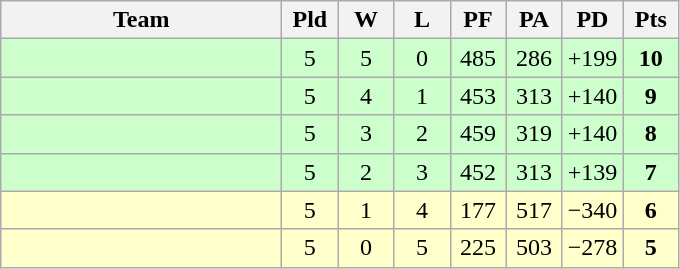<table class=wikitable style="text-align:center">
<tr>
<th width=180>Team</th>
<th width=30>Pld</th>
<th width=30>W</th>
<th width=30>L</th>
<th width=30>PF</th>
<th width=30>PA</th>
<th width=30>PD</th>
<th width=30>Pts</th>
</tr>
<tr align=center bgcolor="#ccffcc">
<td align=left></td>
<td>5</td>
<td>5</td>
<td>0</td>
<td>485</td>
<td>286</td>
<td>+199</td>
<td><strong>10</strong></td>
</tr>
<tr align=center bgcolor="#ccffcc">
<td align=left></td>
<td>5</td>
<td>4</td>
<td>1</td>
<td>453</td>
<td>313</td>
<td>+140</td>
<td><strong>9</strong></td>
</tr>
<tr align=center bgcolor="#ccffcc">
<td align=left></td>
<td>5</td>
<td>3</td>
<td>2</td>
<td>459</td>
<td>319</td>
<td>+140</td>
<td><strong>8</strong></td>
</tr>
<tr align=center bgcolor="#ccffcc">
<td align=left></td>
<td>5</td>
<td>2</td>
<td>3</td>
<td>452</td>
<td>313</td>
<td>+139</td>
<td><strong>7</strong></td>
</tr>
<tr align=center bgcolor="#ffffcc">
<td align=left></td>
<td>5</td>
<td>1</td>
<td>4</td>
<td>177</td>
<td>517</td>
<td>−340</td>
<td><strong>6</strong></td>
</tr>
<tr align=center bgcolor="#ffffcc">
<td align=left></td>
<td>5</td>
<td>0</td>
<td>5</td>
<td>225</td>
<td>503</td>
<td>−278</td>
<td><strong>5</strong></td>
</tr>
</table>
